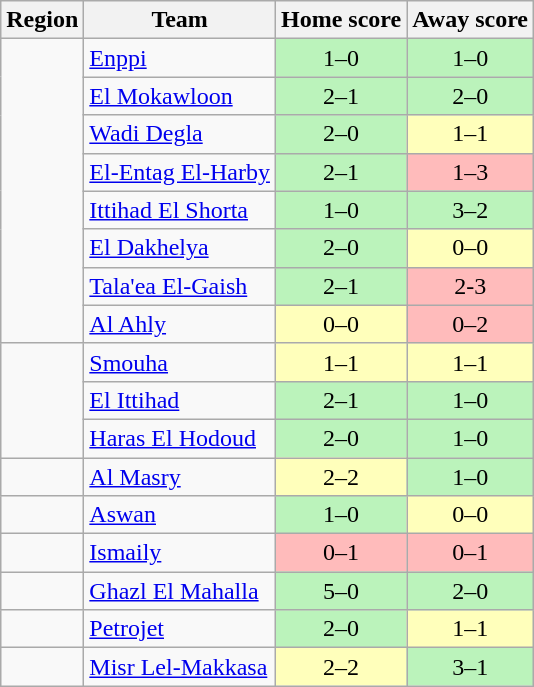<table class="wikitable" style="text-align: center">
<tr>
<th>Region</th>
<th>Team</th>
<th>Home score</th>
<th>Away score</th>
</tr>
<tr>
<td style="text-align: center;" rowspan="8"></td>
<td align="left"><a href='#'>Enppi</a></td>
<td bgcolor=#BBF3BB>1–0</td>
<td bgcolor=#BBF3BB>1–0</td>
</tr>
<tr>
<td align="left"><a href='#'>El Mokawloon</a></td>
<td bgcolor=#BBF3BB>2–1</td>
<td bgcolor=#BBF3BB>2–0</td>
</tr>
<tr>
<td align="left"><a href='#'>Wadi Degla</a></td>
<td bgcolor=#BBF3BB>2–0</td>
<td bgcolor=#FFFFBB>1–1</td>
</tr>
<tr>
<td align="left"><a href='#'>El-Entag El-Harby</a></td>
<td bgcolor=#BBF3BB>2–1</td>
<td bgcolor=#FFBBBB>1–3</td>
</tr>
<tr>
<td align="left"><a href='#'>Ittihad El Shorta</a></td>
<td bgcolor=#BBF3BB>1–0</td>
<td bgcolor=#BBF3BB>3–2</td>
</tr>
<tr>
<td align="left"><a href='#'>El Dakhelya</a></td>
<td bgcolor=#BBF3BB>2–0</td>
<td bgcolor=#FFFFBB>0–0</td>
</tr>
<tr>
<td align="left"><a href='#'>Tala'ea El-Gaish</a></td>
<td bgcolor=#BBF3BB>2–1</td>
<td bgcolor=#FFBBBB>2-3</td>
</tr>
<tr>
<td align="left"><a href='#'>Al Ahly</a></td>
<td bgcolor=#FFFFBB>0–0</td>
<td bgcolor=#FFBBBB>0–2</td>
</tr>
<tr>
<td style="text-align: center;" rowspan="3"></td>
<td align="left"><a href='#'>Smouha</a></td>
<td bgcolor=#FFFFBB>1–1</td>
<td bgcolor=#FFFFBB>1–1</td>
</tr>
<tr>
<td align="left"><a href='#'>El Ittihad</a></td>
<td bgcolor=#BBF3BB>2–1</td>
<td bgcolor=#BBF3BB>1–0</td>
</tr>
<tr>
<td align="left"><a href='#'>Haras El Hodoud</a></td>
<td bgcolor=#BBF3BB>2–0</td>
<td bgcolor=#BBF3BB>1–0</td>
</tr>
<tr>
<td></td>
<td align="left"><a href='#'>Al Masry</a></td>
<td bgcolor=#FFFFBB>2–2</td>
<td bgcolor=#BBF3BB>1–0</td>
</tr>
<tr>
<td></td>
<td align="left"><a href='#'>Aswan</a></td>
<td bgcolor=#BBF3BB>1–0</td>
<td bgcolor=#FFFFBB>0–0</td>
</tr>
<tr>
<td></td>
<td align="left"><a href='#'>Ismaily</a></td>
<td bgcolor=#FFBBBB>0–1</td>
<td bgcolor=#FFBBBB>0–1</td>
</tr>
<tr>
<td></td>
<td align="left"><a href='#'>Ghazl El Mahalla</a></td>
<td bgcolor=#BBF3BB>5–0</td>
<td bgcolor=#BBF3BB>2–0</td>
</tr>
<tr>
<td></td>
<td align="left"><a href='#'>Petrojet</a></td>
<td bgcolor=#BBF3BB>2–0</td>
<td bgcolor=#FFFFBB>1–1</td>
</tr>
<tr>
<td></td>
<td align="left"><a href='#'>Misr Lel-Makkasa</a></td>
<td bgcolor=#FFFFBB>2–2</td>
<td bgcolor=#BBF3BB>3–1</td>
</tr>
</table>
